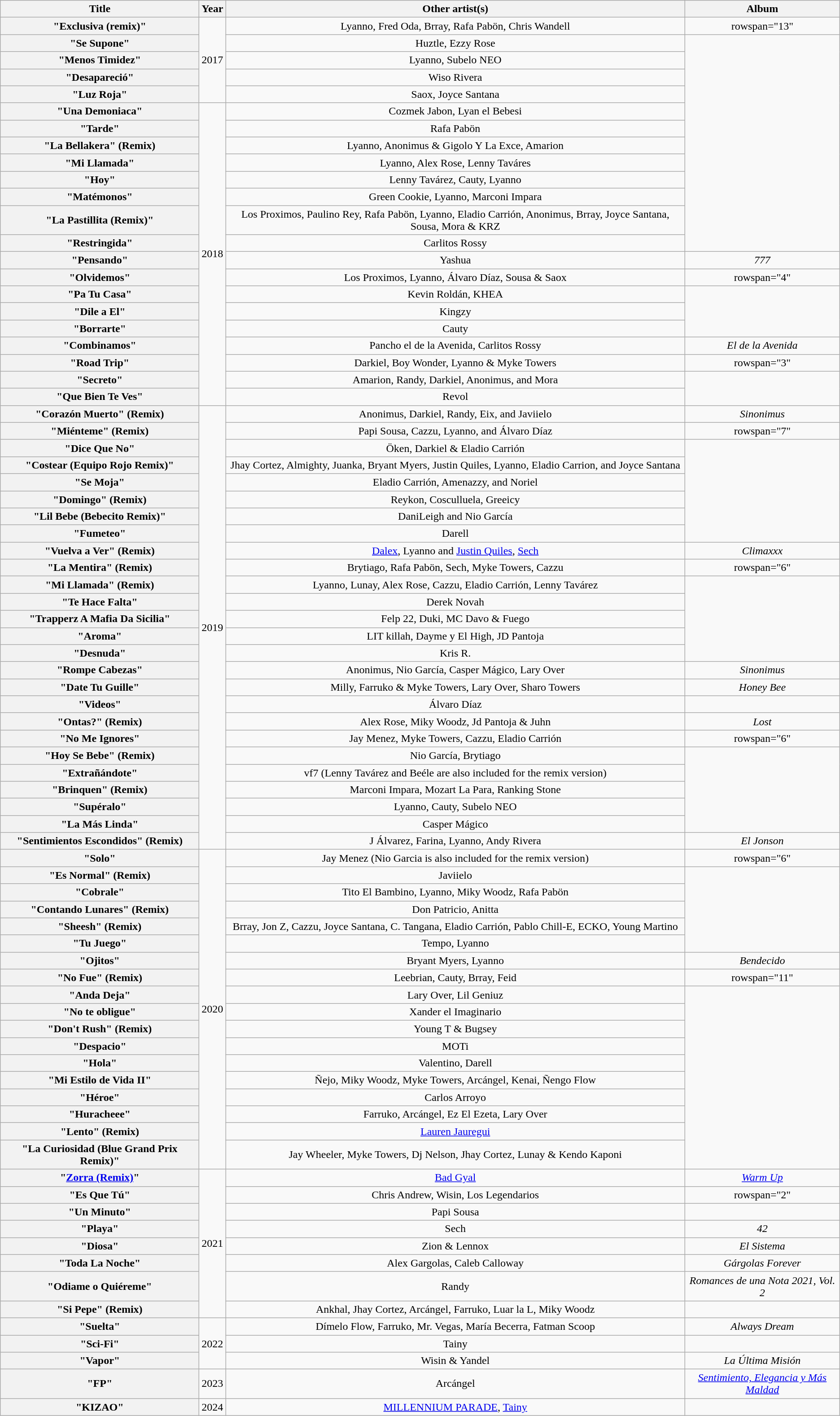<table class="wikitable plainrowheaders" style="text-align:center;">
<tr>
<th scope="col" style="width:18em;">Title</th>
<th scope="col">Year</th>
<th scope="col">Other artist(s)</th>
<th scope="col">Album</th>
</tr>
<tr>
<th scope="row">"Exclusiva (remix)"</th>
<td rowspan="5">2017</td>
<td>Lyanno, Fred Oda, Brray, Rafa Pabön, Chris Wandell</td>
<td>rowspan="13" </td>
</tr>
<tr>
<th scope="row">"Se Supone"</th>
<td>Huztle, Ezzy Rose</td>
</tr>
<tr>
<th scope="row">"Menos Timidez"</th>
<td>Lyanno, Subelo NEO</td>
</tr>
<tr>
<th scope="row">"Desapareció"</th>
<td>Wiso Rivera</td>
</tr>
<tr>
<th scope="row">"Luz Roja"</th>
<td>Saox, Joyce Santana</td>
</tr>
<tr>
<th scope="row">"Una Demoniaca"</th>
<td rowspan="17">2018</td>
<td>Cozmek Jabon, Lyan el Bebesi</td>
</tr>
<tr>
<th scope="row">"Tarde"</th>
<td>Rafa Pabön</td>
</tr>
<tr>
<th scope="row">"La Bellakera" (Remix)</th>
<td>Lyanno, Anonimus & Gigolo Y La Exce, Amarion</td>
</tr>
<tr>
<th scope="row">"Mi Llamada"</th>
<td>Lyanno, Alex Rose, Lenny Taváres</td>
</tr>
<tr>
<th scope="row">"Hoy"</th>
<td>Lenny Tavárez, Cauty, Lyanno</td>
</tr>
<tr>
<th scope="row">"Matémonos"</th>
<td>Green Cookie, Lyanno, Marconi Impara</td>
</tr>
<tr>
<th scope="row">"La Pastillita (Remix)"</th>
<td>Los Proximos, Paulino Rey, Rafa Pabön, Lyanno, Eladio Carrión, Anonimus, Brray, Joyce Santana, Sousa, Mora & KRZ</td>
</tr>
<tr>
<th scope="row">"Restringida"</th>
<td>Carlitos Rossy</td>
</tr>
<tr>
<th scope="row">"Pensando"</th>
<td>Yashua</td>
<td><em>777</em></td>
</tr>
<tr>
<th scope="row">"Olvidemos"</th>
<td>Los Proximos, Lyanno, Álvaro Díaz, Sousa & Saox</td>
<td>rowspan="4" </td>
</tr>
<tr>
<th scope="row">"Pa Tu Casa"</th>
<td>Kevin Roldán, KHEA</td>
</tr>
<tr>
<th scope="row">"Dile a El"</th>
<td>Kingzy</td>
</tr>
<tr>
<th scope="row">"Borrarte"</th>
<td>Cauty</td>
</tr>
<tr>
<th scope="row">"Combinamos"</th>
<td>Pancho el de la Avenida, Carlitos Rossy</td>
<td><em>El de la Avenida</em></td>
</tr>
<tr>
<th scope="row">"Road Trip"</th>
<td>Darkiel, Boy Wonder, Lyanno & Myke Towers</td>
<td>rowspan="3" </td>
</tr>
<tr>
<th scope="row">"Secreto"</th>
<td>Amarion, Randy, Darkiel, Anonimus, and Mora</td>
</tr>
<tr>
<th scope="row">"Que Bien Te Ves"</th>
<td>Revol</td>
</tr>
<tr>
<th scope="row">"Corazón Muerto" (Remix)</th>
<td rowspan="26">2019</td>
<td>Anonimus, Darkiel, Randy, Eix, and Javiielo</td>
<td><em>Sinonimus</em></td>
</tr>
<tr>
<th scope="row">"Miénteme" (Remix)</th>
<td>Papi Sousa, Cazzu, Lyanno, and Álvaro Díaz</td>
<td>rowspan="7" </td>
</tr>
<tr>
<th scope="row">"Dice Que No"</th>
<td>Öken, Darkiel & Eladio Carrión</td>
</tr>
<tr>
<th scope="row">"Costear (Equipo Rojo Remix)"</th>
<td>Jhay Cortez, Almighty, Juanka, Bryant Myers, Justin Quiles, Lyanno, Eladio Carrion, and Joyce Santana</td>
</tr>
<tr>
<th scope="row">"Se Moja"</th>
<td>Eladio Carrión, Amenazzy, and Noriel</td>
</tr>
<tr>
<th scope="row">"Domingo" (Remix)</th>
<td>Reykon, Cosculluela, Greeicy</td>
</tr>
<tr>
<th scope="row">"Lil Bebe (Bebecito Remix)"</th>
<td>DaniLeigh and Nio García</td>
</tr>
<tr>
<th scope="row">"Fumeteo"</th>
<td>Darell</td>
</tr>
<tr>
<th scope="row">"Vuelva a Ver" (Remix)</th>
<td><a href='#'>Dalex</a>, Lyanno and <a href='#'>Justin Quiles</a>, <a href='#'>Sech</a></td>
<td><em>Climaxxx</em></td>
</tr>
<tr>
<th scope="row">"La Mentira" (Remix)</th>
<td>Brytiago, Rafa Pabön, Sech, Myke Towers, Cazzu</td>
<td>rowspan="6" </td>
</tr>
<tr>
<th scope="row">"Mi Llamada" (Remix)</th>
<td>Lyanno, Lunay, Alex Rose, Cazzu, Eladio Carrión, Lenny Tavárez</td>
</tr>
<tr>
<th scope="row">"Te Hace Falta"</th>
<td>Derek Novah</td>
</tr>
<tr>
<th scope="row">"Trapperz A Mafia Da Sicilia"</th>
<td>Felp 22, Duki, MC Davo & Fuego</td>
</tr>
<tr>
<th scope="row">"Aroma"</th>
<td>LIT killah, Dayme y El High, JD Pantoja</td>
</tr>
<tr>
<th scope="row">"Desnuda"</th>
<td>Kris R.</td>
</tr>
<tr>
<th scope="row">"Rompe Cabezas"</th>
<td>Anonimus, Nio García, Casper Mágico, Lary Over</td>
<td><em>Sinonimus</em></td>
</tr>
<tr>
<th scope="row">"Date Tu Guille"</th>
<td>Milly, Farruko & Myke Towers, Lary Over, Sharo Towers</td>
<td><em>Honey Bee</em></td>
</tr>
<tr>
<th scope="row">"Videos"</th>
<td>Álvaro Díaz</td>
<td></td>
</tr>
<tr>
<th scope="row">"Ontas?" (Remix)</th>
<td>Alex Rose, Miky Woodz, Jd Pantoja & Juhn</td>
<td><em>Lost</em></td>
</tr>
<tr>
<th scope="row">"No Me Ignores"</th>
<td>Jay Menez, Myke Towers, Cazzu, Eladio Carrión</td>
<td>rowspan="6" </td>
</tr>
<tr>
<th scope="row">"Hoy Se Bebe" (Remix)</th>
<td>Nio García, Brytiago</td>
</tr>
<tr>
<th scope="row">"Extrañándote"</th>
<td>vf7 (Lenny Tavárez and Beéle are also included for the remix version)</td>
</tr>
<tr>
<th scope="row">"Brinquen" (Remix)</th>
<td>Marconi Impara, Mozart La Para, Ranking Stone</td>
</tr>
<tr>
<th scope="row">"Supéralo"</th>
<td>Lyanno, Cauty, Subelo NEO</td>
</tr>
<tr>
<th scope="row">"La Más Linda"</th>
<td>Casper Mágico</td>
</tr>
<tr>
<th scope="row">"Sentimientos Escondidos" (Remix)</th>
<td>J Álvarez, Farina, Lyanno, Andy Rivera</td>
<td><em>El Jonson</em></td>
</tr>
<tr>
<th scope="row">"Solo"</th>
<td rowspan="18">2020</td>
<td>Jay Menez (Nio Garcia is also included for the remix version)</td>
<td>rowspan="6" </td>
</tr>
<tr>
<th scope="row">"Es Normal" (Remix)</th>
<td>Javiielo</td>
</tr>
<tr>
<th scope="row">"Cobrale"</th>
<td>Tito El Bambino, Lyanno, Miky Woodz, Rafa Pabön</td>
</tr>
<tr>
<th scope="row">"Contando Lunares" (Remix)</th>
<td>Don Patricio, Anitta</td>
</tr>
<tr>
<th scope="row">"Sheesh" (Remix)</th>
<td>Brray, Jon Z, Cazzu, Joyce Santana, C. Tangana, Eladio Carrión, Pablo Chill-E, ECKO, Young Martino</td>
</tr>
<tr>
<th scope="row">"Tu Juego"</th>
<td>Tempo, Lyanno</td>
</tr>
<tr>
<th scope="row">"Ojitos"</th>
<td>Bryant Myers, Lyanno</td>
<td><em>Bendecido</em></td>
</tr>
<tr>
<th scope="row">"No Fue" (Remix)</th>
<td>Leebrian, Cauty, Brray, Feid</td>
<td>rowspan="11" </td>
</tr>
<tr>
<th scope="row">"Anda Deja"</th>
<td>Lary Over, Lil Geniuz</td>
</tr>
<tr>
<th scope="row">"No te obligue"</th>
<td>Xander el Imaginario</td>
</tr>
<tr>
<th scope="row">"Don't Rush" (Remix)</th>
<td>Young T & Bugsey</td>
</tr>
<tr>
<th scope="row">"Despacio"</th>
<td>MOTi</td>
</tr>
<tr>
<th scope="row">"Hola"</th>
<td>Valentino, Darell</td>
</tr>
<tr>
<th scope="row">"Mi Estilo de Vida II"</th>
<td>Ñejo, Miky Woodz, Myke Towers, Arcángel, Kenai, Ñengo Flow</td>
</tr>
<tr>
<th scope="row">"Héroe"</th>
<td>Carlos Arroyo</td>
</tr>
<tr>
<th scope="row">"Huracheee"</th>
<td>Farruko, Arcángel, Ez El Ezeta, Lary Over</td>
</tr>
<tr>
<th scope="row">"Lento" (Remix)</th>
<td><a href='#'>Lauren Jauregui</a></td>
</tr>
<tr>
<th scope="row">"La Curiosidad (Blue Grand Prix Remix)"</th>
<td>Jay Wheeler, Myke Towers, Dj Nelson, Jhay Cortez, Lunay & Kendo Kaponi</td>
</tr>
<tr>
<th scope="row">"<a href='#'>Zorra (Remix)</a>"</th>
<td rowspan="8">2021</td>
<td><a href='#'>Bad Gyal</a></td>
<td><em><a href='#'>Warm Up</a></em></td>
</tr>
<tr>
<th scope="row">"Es Que Tú"</th>
<td>Chris Andrew, Wisin, Los Legendarios</td>
<td>rowspan="2" </td>
</tr>
<tr>
<th scope="row">"Un Minuto"</th>
<td>Papi Sousa</td>
</tr>
<tr>
<th scope="row">"Playa"</th>
<td>Sech</td>
<td><em>42</em></td>
</tr>
<tr>
<th scope="row">"Diosa"</th>
<td>Zion & Lennox</td>
<td><em>El Sistema</em></td>
</tr>
<tr>
<th scope="row">"Toda La Noche"</th>
<td>Alex Gargolas, Caleb Calloway</td>
<td><em>Gárgolas Forever</em></td>
</tr>
<tr>
<th scope="row">"Odiame o Quiéreme"</th>
<td>Randy</td>
<td><em>Romances de una Nota 2021, Vol. 2</em></td>
</tr>
<tr>
<th scope="row">"Si Pepe" (Remix)</th>
<td>Ankhal, Jhay Cortez, Arcángel, Farruko, Luar la L, Miky Woodz</td>
<td></td>
</tr>
<tr>
<th scope="row">"Suelta"</th>
<td rowspan="3">2022</td>
<td>Dímelo Flow, Farruko, Mr. Vegas, María Becerra, Fatman Scoop</td>
<td><em>Always Dream</em></td>
</tr>
<tr>
<th scope="row">"Sci-Fi"</th>
<td>Tainy</td>
<td></td>
</tr>
<tr>
<th scope="row">"Vapor"</th>
<td>Wisin & Yandel</td>
<td><em>La Última Misión</em></td>
</tr>
<tr>
<th scope="row">"FP"</th>
<td>2023</td>
<td>Arcángel</td>
<td><em><a href='#'>Sentimiento, Elegancia y Más Maldad</a></em></td>
</tr>
<tr>
<th scope="row">"KIZAO"</th>
<td>2024</td>
<td><a href='#'>MILLENNIUM PARADE</a>, <a href='#'>Tainy</a></td>
<td></td>
</tr>
</table>
